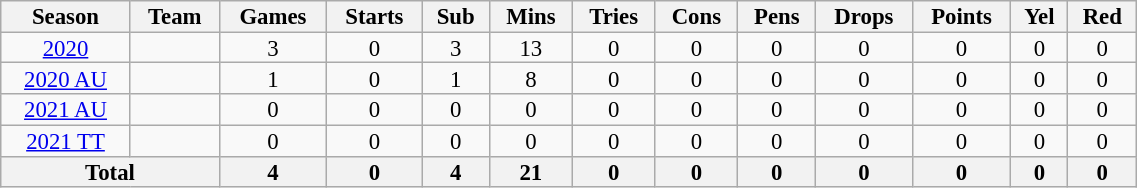<table class="wikitable" style="text-align:center; line-height:90%; font-size:95%; width:60%;">
<tr>
<th>Season</th>
<th>Team</th>
<th>Games</th>
<th>Starts</th>
<th>Sub</th>
<th>Mins</th>
<th>Tries</th>
<th>Cons</th>
<th>Pens</th>
<th>Drops</th>
<th>Points</th>
<th>Yel</th>
<th>Red</th>
</tr>
<tr>
<td><a href='#'>2020</a></td>
<td></td>
<td>3</td>
<td>0</td>
<td>3</td>
<td>13</td>
<td>0</td>
<td>0</td>
<td>0</td>
<td>0</td>
<td>0</td>
<td>0</td>
<td>0</td>
</tr>
<tr>
<td><a href='#'>2020 AU</a></td>
<td></td>
<td>1</td>
<td>0</td>
<td>1</td>
<td>8</td>
<td>0</td>
<td>0</td>
<td>0</td>
<td>0</td>
<td>0</td>
<td>0</td>
<td>0</td>
</tr>
<tr>
<td><a href='#'>2021 AU</a></td>
<td></td>
<td>0</td>
<td>0</td>
<td>0</td>
<td>0</td>
<td>0</td>
<td>0</td>
<td>0</td>
<td>0</td>
<td>0</td>
<td>0</td>
<td>0</td>
</tr>
<tr>
<td><a href='#'>2021 TT</a></td>
<td></td>
<td>0</td>
<td>0</td>
<td>0</td>
<td>0</td>
<td>0</td>
<td>0</td>
<td>0</td>
<td>0</td>
<td>0</td>
<td>0</td>
<td>0</td>
</tr>
<tr>
<th colspan="2">Total</th>
<th>4</th>
<th>0</th>
<th>4</th>
<th>21</th>
<th>0</th>
<th>0</th>
<th>0</th>
<th>0</th>
<th>0</th>
<th>0</th>
<th>0</th>
</tr>
</table>
